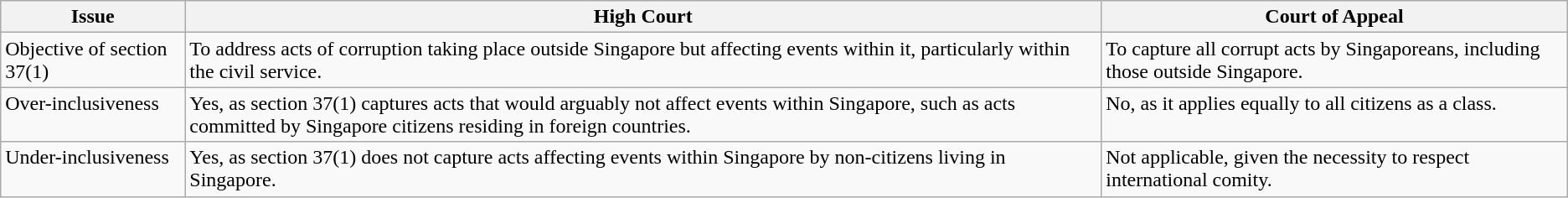<table class=wikitable>
<tr>
<th>Issue</th>
<th>High Court</th>
<th>Court of Appeal</th>
</tr>
<tr valign=top>
<td>Objective of section 37(1)</td>
<td>To address acts of corruption taking place outside Singapore but affecting events within it, particularly within the civil service.</td>
<td>To capture all corrupt acts by Singaporeans, including those outside Singapore.</td>
</tr>
<tr valign=top>
<td>Over-inclusiveness</td>
<td>Yes, as section 37(1) captures acts that would arguably not affect events within Singapore, such as acts committed by Singapore citizens residing in foreign countries.</td>
<td>No, as it applies equally to all citizens as a class.</td>
</tr>
<tr valign=top>
<td>Under-inclusiveness</td>
<td>Yes, as section 37(1) does not capture acts affecting events within Singapore by non-citizens living in Singapore.</td>
<td>Not applicable, given the necessity to respect international comity.</td>
</tr>
</table>
